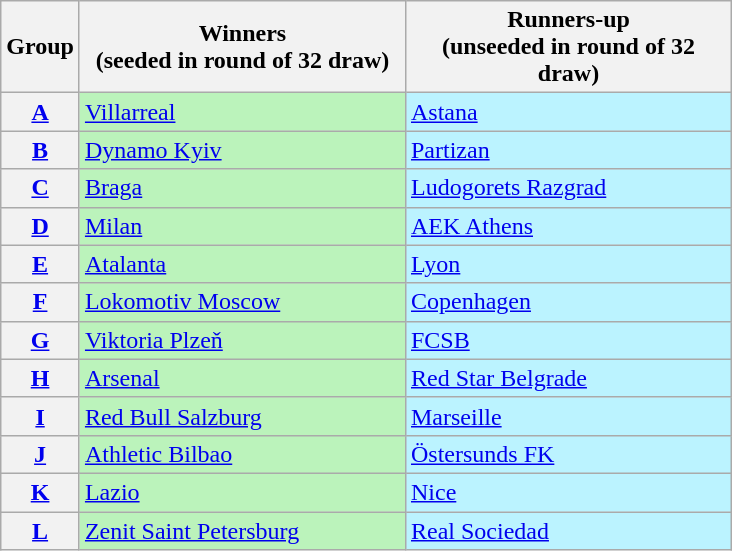<table class="wikitable">
<tr>
<th>Group</th>
<th width=210>Winners<br>(seeded in round of 32 draw)</th>
<th width=210>Runners-up<br>(unseeded in round of 32 draw)</th>
</tr>
<tr>
<th><a href='#'>A</a></th>
<td bgcolor=#BBF3BB> <a href='#'>Villarreal</a></td>
<td bgcolor=#BBF3FF> <a href='#'>Astana</a></td>
</tr>
<tr>
<th><a href='#'>B</a></th>
<td bgcolor=#BBF3BB> <a href='#'>Dynamo Kyiv</a></td>
<td bgcolor=#BBF3FF> <a href='#'>Partizan</a></td>
</tr>
<tr>
<th><a href='#'>C</a></th>
<td bgcolor=#BBF3BB> <a href='#'>Braga</a></td>
<td bgcolor=#BBF3FF> <a href='#'>Ludogorets Razgrad</a></td>
</tr>
<tr>
<th><a href='#'>D</a></th>
<td bgcolor=#BBF3BB> <a href='#'>Milan</a></td>
<td bgcolor=#BBF3FF> <a href='#'>AEK Athens</a></td>
</tr>
<tr>
<th><a href='#'>E</a></th>
<td bgcolor=#BBF3BB> <a href='#'>Atalanta</a></td>
<td bgcolor=#BBF3FF> <a href='#'>Lyon</a></td>
</tr>
<tr>
<th><a href='#'>F</a></th>
<td bgcolor=#BBF3BB> <a href='#'>Lokomotiv Moscow</a></td>
<td bgcolor=#BBF3FF> <a href='#'>Copenhagen</a></td>
</tr>
<tr>
<th><a href='#'>G</a></th>
<td bgcolor=#BBF3BB> <a href='#'>Viktoria Plzeň</a></td>
<td bgcolor=#BBF3FF> <a href='#'>FCSB</a></td>
</tr>
<tr>
<th><a href='#'>H</a></th>
<td bgcolor=#BBF3BB> <a href='#'>Arsenal</a></td>
<td bgcolor=#BBF3FF> <a href='#'>Red Star Belgrade</a></td>
</tr>
<tr>
<th><a href='#'>I</a></th>
<td bgcolor=#BBF3BB> <a href='#'>Red Bull Salzburg</a></td>
<td bgcolor=#BBF3FF> <a href='#'>Marseille</a></td>
</tr>
<tr>
<th><a href='#'>J</a></th>
<td bgcolor=#BBF3BB> <a href='#'>Athletic Bilbao</a></td>
<td bgcolor=#BBF3FF> <a href='#'>Östersunds FK</a></td>
</tr>
<tr>
<th><a href='#'>K</a></th>
<td bgcolor=#BBF3BB> <a href='#'>Lazio</a></td>
<td bgcolor=#BBF3FF> <a href='#'>Nice</a></td>
</tr>
<tr>
<th><a href='#'>L</a></th>
<td bgcolor=#BBF3BB> <a href='#'>Zenit Saint Petersburg</a></td>
<td bgcolor=#BBF3FF> <a href='#'>Real Sociedad</a></td>
</tr>
</table>
